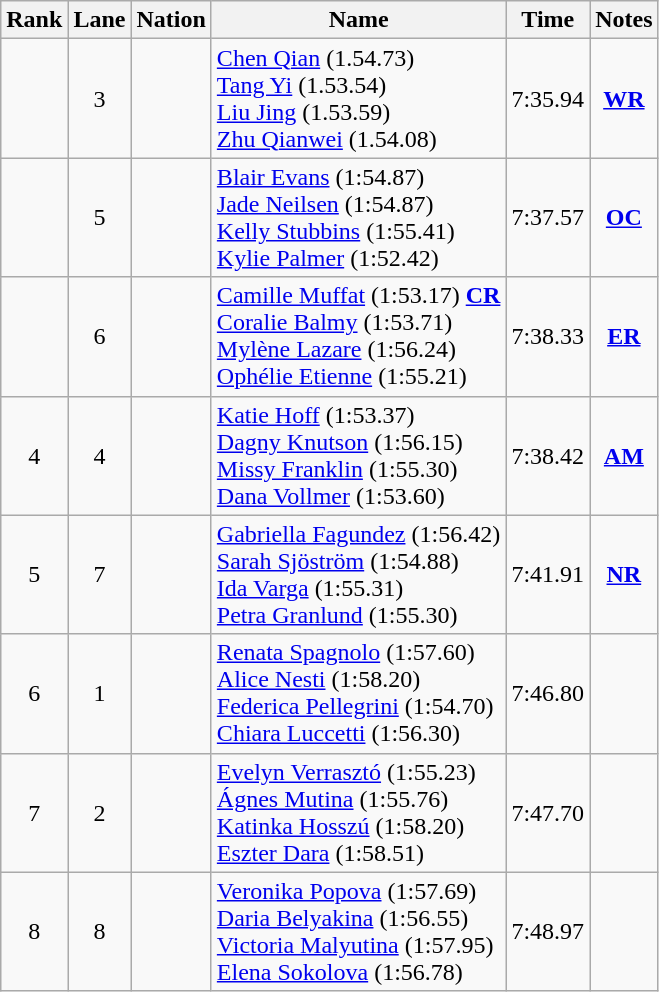<table class="wikitable sortable" style="text-align:center">
<tr>
<th>Rank</th>
<th>Lane</th>
<th>Nation</th>
<th>Name</th>
<th>Time</th>
<th>Notes</th>
</tr>
<tr>
<td></td>
<td>3</td>
<td align=left></td>
<td align=left><a href='#'>Chen Qian</a> (1.54.73)<br><a href='#'>Tang Yi</a> (1.53.54)<br><a href='#'>Liu Jing</a> (1.53.59)<br><a href='#'>Zhu Qianwei</a> (1.54.08)</td>
<td>7:35.94</td>
<td><strong><a href='#'>WR</a></strong></td>
</tr>
<tr>
<td></td>
<td>5</td>
<td align=left></td>
<td align=left><a href='#'>Blair Evans</a> (1:54.87)<br><a href='#'>Jade Neilsen</a> (1:54.87)<br><a href='#'>Kelly Stubbins</a> (1:55.41)<br><a href='#'>Kylie Palmer</a> (1:52.42)</td>
<td>7:37.57</td>
<td><strong><a href='#'>OC</a></strong></td>
</tr>
<tr>
<td></td>
<td>6</td>
<td align=left></td>
<td align=left><a href='#'>Camille Muffat</a> (1:53.17) <strong><a href='#'>CR</a></strong><br><a href='#'>Coralie Balmy</a> (1:53.71)<br><a href='#'>Mylène Lazare</a> (1:56.24)<br><a href='#'>Ophélie Etienne</a> (1:55.21)</td>
<td>7:38.33</td>
<td><strong><a href='#'>ER</a></strong></td>
</tr>
<tr>
<td>4</td>
<td>4</td>
<td align=left></td>
<td align=left><a href='#'>Katie Hoff</a> (1:53.37)<br><a href='#'>Dagny Knutson</a> (1:56.15)<br><a href='#'>Missy Franklin</a> (1:55.30)<br><a href='#'>Dana Vollmer</a> (1:53.60)</td>
<td>7:38.42</td>
<td><strong><a href='#'>AM</a></strong></td>
</tr>
<tr>
<td>5</td>
<td>7</td>
<td align=left></td>
<td align=left><a href='#'>Gabriella Fagundez</a> (1:56.42)<br><a href='#'>Sarah Sjöström</a> (1:54.88)<br><a href='#'>Ida Varga</a> (1:55.31)<br><a href='#'>Petra Granlund</a> (1:55.30)</td>
<td>7:41.91</td>
<td><strong><a href='#'>NR</a></strong></td>
</tr>
<tr>
<td>6</td>
<td>1</td>
<td align=left></td>
<td align=left><a href='#'>Renata Spagnolo</a> (1:57.60)<br><a href='#'>Alice Nesti</a> (1:58.20)<br><a href='#'>Federica Pellegrini</a> (1:54.70)<br><a href='#'>Chiara Luccetti</a> (1:56.30)</td>
<td>7:46.80</td>
<td></td>
</tr>
<tr>
<td>7</td>
<td>2</td>
<td align=left></td>
<td align=left><a href='#'>Evelyn Verrasztó</a> (1:55.23)<br><a href='#'>Ágnes Mutina</a> (1:55.76)<br><a href='#'>Katinka Hosszú</a> (1:58.20)<br><a href='#'>Eszter Dara</a> (1:58.51)</td>
<td>7:47.70</td>
<td></td>
</tr>
<tr>
<td>8</td>
<td>8</td>
<td align=left></td>
<td align=left><a href='#'>Veronika Popova</a> (1:57.69)<br><a href='#'>Daria Belyakina</a> (1:56.55)<br><a href='#'>Victoria Malyutina</a> (1:57.95)<br><a href='#'>Elena Sokolova</a> (1:56.78)</td>
<td>7:48.97</td>
<td></td>
</tr>
</table>
